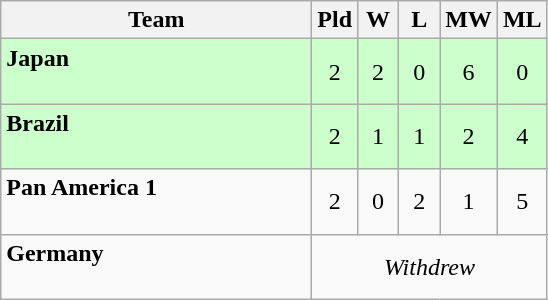<table class="wikitable" style="text-align:center">
<tr>
<th width=200>Team</th>
<th width=20>Pld</th>
<th width=20>W</th>
<th width=20>L</th>
<th width=20>MW</th>
<th width=20>ML</th>
</tr>
<tr bgcolor="ccffcc">
<td style="text-align:left"><strong>Japan</strong><br><br></td>
<td>2</td>
<td>2</td>
<td>0</td>
<td>6</td>
<td>0</td>
</tr>
<tr bgcolor="ccffcc">
<td style="text-align:left"><strong>Brazil</strong><br><br></td>
<td>2</td>
<td>1</td>
<td>1</td>
<td>2</td>
<td>4</td>
</tr>
<tr>
<td style="text-align:left"><strong>Pan America 1</strong><br><br></td>
<td>2</td>
<td>0</td>
<td>2</td>
<td>1</td>
<td>5</td>
</tr>
<tr>
<td style="text-align:left"><strong>Germany</strong><br><br></td>
<td colspan=5><em>Withdrew</em></td>
</tr>
</table>
